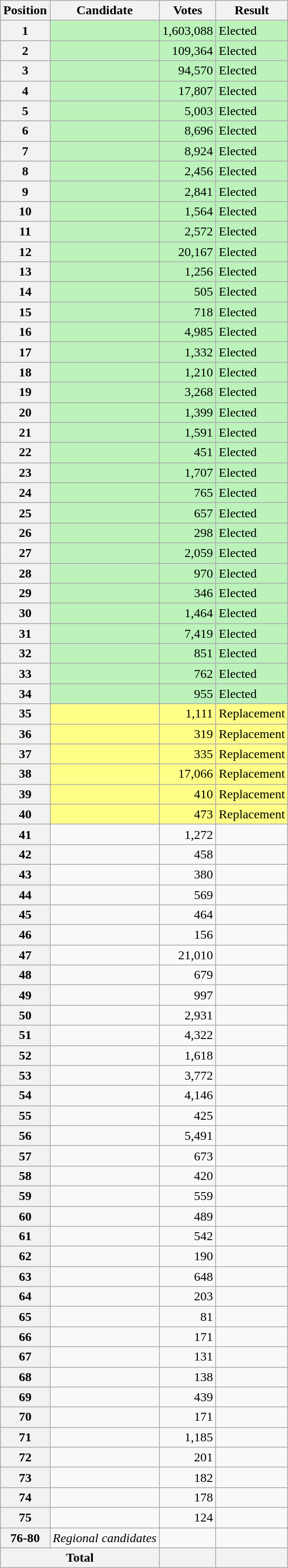<table class="wikitable sortable">
<tr>
<th scope="col">Position</th>
<th scope="col">Candidate</th>
<th scope="col">Votes</th>
<th scope="col">Result</th>
</tr>
<tr bgcolor=bbf3bb>
<th scope="row">1</th>
<td></td>
<td style="text-align:right">1,603,088</td>
<td>Elected</td>
</tr>
<tr bgcolor=bbf3bb>
<th scope="row">2</th>
<td></td>
<td style="text-align:right">109,364</td>
<td>Elected</td>
</tr>
<tr bgcolor=bbf3bb>
<th scope="row">3</th>
<td></td>
<td style="text-align:right">94,570</td>
<td>Elected</td>
</tr>
<tr bgcolor=bbf3bb>
<th scope="row">4</th>
<td></td>
<td style="text-align:right">17,807</td>
<td>Elected</td>
</tr>
<tr bgcolor=bbf3bb>
<th scope="row">5</th>
<td></td>
<td style="text-align:right">5,003</td>
<td>Elected</td>
</tr>
<tr bgcolor=bbf3bb>
<th scope="row">6</th>
<td></td>
<td style="text-align:right">8,696</td>
<td>Elected</td>
</tr>
<tr bgcolor=bbf3bb>
<th scope="row">7</th>
<td></td>
<td style="text-align:right">8,924</td>
<td>Elected</td>
</tr>
<tr bgcolor=bbf3bb>
<th scope="row">8</th>
<td></td>
<td style="text-align:right">2,456</td>
<td>Elected</td>
</tr>
<tr bgcolor=bbf3bb>
<th scope="row">9</th>
<td></td>
<td style="text-align:right">2,841</td>
<td>Elected</td>
</tr>
<tr bgcolor=bbf3bb>
<th scope="row">10</th>
<td></td>
<td style="text-align:right">1,564</td>
<td>Elected</td>
</tr>
<tr bgcolor=bbf3bb>
<th scope="row">11</th>
<td></td>
<td style="text-align:right">2,572</td>
<td>Elected</td>
</tr>
<tr bgcolor=bbf3bb>
<th scope="row">12</th>
<td></td>
<td style="text-align:right">20,167</td>
<td>Elected</td>
</tr>
<tr bgcolor=bbf3bb>
<th scope="row">13</th>
<td></td>
<td style="text-align:right">1,256</td>
<td>Elected</td>
</tr>
<tr bgcolor=bbf3bb>
<th scope="row">14</th>
<td></td>
<td style="text-align:right">505</td>
<td>Elected</td>
</tr>
<tr bgcolor=bbf3bb>
<th scope="row">15</th>
<td></td>
<td style="text-align:right">718</td>
<td>Elected</td>
</tr>
<tr bgcolor=bbf3bb>
<th scope="row">16</th>
<td></td>
<td style="text-align:right">4,985</td>
<td>Elected</td>
</tr>
<tr bgcolor=bbf3bb>
<th scope="row">17</th>
<td></td>
<td style="text-align:right">1,332</td>
<td>Elected</td>
</tr>
<tr bgcolor=bbf3bb>
<th scope="row">18</th>
<td></td>
<td style="text-align:right">1,210</td>
<td>Elected</td>
</tr>
<tr bgcolor=bbf3bb>
<th scope="row">19</th>
<td></td>
<td style="text-align:right">3,268</td>
<td>Elected</td>
</tr>
<tr bgcolor=bbf3bb>
<th scope="row">20</th>
<td></td>
<td style="text-align:right">1,399</td>
<td>Elected</td>
</tr>
<tr bgcolor=bbf3bb>
<th scope="row">21</th>
<td></td>
<td style="text-align:right">1,591</td>
<td>Elected</td>
</tr>
<tr bgcolor=bbf3bb>
<th scope="row">22</th>
<td></td>
<td style="text-align:right">451</td>
<td>Elected</td>
</tr>
<tr bgcolor=bbf3bb>
<th scope="row">23</th>
<td></td>
<td style="text-align:right">1,707</td>
<td>Elected</td>
</tr>
<tr bgcolor=bbf3bb>
<th scope="row">24</th>
<td></td>
<td style="text-align:right">765</td>
<td>Elected</td>
</tr>
<tr bgcolor=bbf3bb>
<th scope="row">25</th>
<td></td>
<td style="text-align:right">657</td>
<td>Elected</td>
</tr>
<tr bgcolor=bbf3bb>
<th scope="row">26</th>
<td></td>
<td style="text-align:right">298</td>
<td>Elected</td>
</tr>
<tr bgcolor=bbf3bb>
<th scope="row">27</th>
<td></td>
<td style="text-align:right">2,059</td>
<td>Elected</td>
</tr>
<tr bgcolor=bbf3bb>
<th scope="row">28</th>
<td></td>
<td style="text-align:right">970</td>
<td>Elected</td>
</tr>
<tr bgcolor=bbf3bb>
<th scope="row">29</th>
<td></td>
<td style="text-align:right">346</td>
<td>Elected</td>
</tr>
<tr bgcolor=bbf3bb>
<th scope="row">30</th>
<td></td>
<td style="text-align:right">1,464</td>
<td>Elected</td>
</tr>
<tr bgcolor=bbf3bb>
<th scope="row">31</th>
<td></td>
<td style="text-align:right">7,419</td>
<td>Elected</td>
</tr>
<tr bgcolor=bbf3bb>
<th scope="row">32</th>
<td></td>
<td style="text-align:right">851</td>
<td>Elected</td>
</tr>
<tr bgcolor=bbf3bb>
<th scope="row">33</th>
<td></td>
<td style="text-align:right">762</td>
<td>Elected</td>
</tr>
<tr bgcolor=bbf3bb>
<th scope="row">34</th>
<td></td>
<td style="text-align:right">955</td>
<td>Elected</td>
</tr>
<tr bgcolor=#FF8>
<th scope="row">35</th>
<td></td>
<td style="text-align:right">1,111</td>
<td>Replacement</td>
</tr>
<tr bgcolor=#FF8>
<th scope="row">36</th>
<td></td>
<td style="text-align:right">319</td>
<td>Replacement</td>
</tr>
<tr bgcolor=#FF8>
<th scope="row">37</th>
<td></td>
<td style="text-align:right">335</td>
<td>Replacement</td>
</tr>
<tr bgcolor=#FF8>
<th scope="row">38</th>
<td></td>
<td style="text-align:right">17,066</td>
<td>Replacement</td>
</tr>
<tr bgcolor=#FF8>
<th scope="row">39</th>
<td></td>
<td style="text-align:right">410</td>
<td>Replacement</td>
</tr>
<tr bgcolor=#FF8>
<th scope="row">40</th>
<td></td>
<td style="text-align:right">473</td>
<td>Replacement</td>
</tr>
<tr>
<th scope="row">41</th>
<td></td>
<td style="text-align:right">1,272</td>
<td></td>
</tr>
<tr>
<th scope="row">42</th>
<td></td>
<td style="text-align:right">458</td>
<td></td>
</tr>
<tr>
<th scope="row">43</th>
<td></td>
<td style="text-align:right">380</td>
<td></td>
</tr>
<tr>
<th scope="row">44</th>
<td></td>
<td style="text-align:right">569</td>
<td></td>
</tr>
<tr>
<th scope="row">45</th>
<td></td>
<td style="text-align:right">464</td>
<td></td>
</tr>
<tr>
<th scope="row">46</th>
<td></td>
<td style="text-align:right">156</td>
<td></td>
</tr>
<tr>
<th scope="row">47</th>
<td></td>
<td style="text-align:right">21,010</td>
<td></td>
</tr>
<tr>
<th scope="row">48</th>
<td></td>
<td style="text-align:right">679</td>
<td></td>
</tr>
<tr>
<th scope="row">49</th>
<td></td>
<td style="text-align:right">997</td>
<td></td>
</tr>
<tr>
<th scope="row">50</th>
<td></td>
<td style="text-align:right">2,931</td>
<td></td>
</tr>
<tr>
<th scope="row">51</th>
<td></td>
<td style="text-align:right">4,322</td>
<td></td>
</tr>
<tr>
<th scope="row">52</th>
<td></td>
<td style="text-align:right">1,618</td>
<td></td>
</tr>
<tr>
<th scope="row">53</th>
<td></td>
<td style="text-align:right">3,772</td>
<td></td>
</tr>
<tr>
<th scope="row">54</th>
<td></td>
<td style="text-align:right">4,146</td>
<td></td>
</tr>
<tr>
<th scope="row">55</th>
<td></td>
<td style="text-align:right">425</td>
<td></td>
</tr>
<tr>
<th scope="row">56</th>
<td></td>
<td style="text-align:right">5,491</td>
<td></td>
</tr>
<tr>
<th scope="row">57</th>
<td></td>
<td style="text-align:right">673</td>
<td></td>
</tr>
<tr>
<th scope="row">58</th>
<td></td>
<td style="text-align:right">420</td>
<td></td>
</tr>
<tr>
<th scope="row">59</th>
<td></td>
<td style="text-align:right">559</td>
<td></td>
</tr>
<tr>
<th scope="row">60</th>
<td></td>
<td style="text-align:right">489</td>
<td></td>
</tr>
<tr>
<th scope="row">61</th>
<td></td>
<td style="text-align:right">542</td>
<td></td>
</tr>
<tr>
<th scope="row">62</th>
<td></td>
<td style="text-align:right">190</td>
<td></td>
</tr>
<tr>
<th scope="row">63</th>
<td></td>
<td style="text-align:right">648</td>
<td></td>
</tr>
<tr>
<th scope="row">64</th>
<td></td>
<td style="text-align:right">203</td>
<td></td>
</tr>
<tr>
<th scope="row">65</th>
<td></td>
<td style="text-align:right">81</td>
<td></td>
</tr>
<tr>
<th scope="row">66</th>
<td></td>
<td style="text-align:right">171</td>
<td></td>
</tr>
<tr>
<th scope="row">67</th>
<td></td>
<td style="text-align:right">131</td>
<td></td>
</tr>
<tr>
<th scope="row">68</th>
<td></td>
<td style="text-align:right">138</td>
<td></td>
</tr>
<tr>
<th scope="row">69</th>
<td></td>
<td style="text-align:right">439</td>
<td></td>
</tr>
<tr>
<th scope="row">70</th>
<td></td>
<td style="text-align:right">171</td>
<td></td>
</tr>
<tr>
<th scope="row">71</th>
<td></td>
<td style="text-align:right">1,185</td>
<td></td>
</tr>
<tr>
<th scope="row">72</th>
<td></td>
<td style="text-align:right">201</td>
<td></td>
</tr>
<tr>
<th scope="row">73</th>
<td></td>
<td style="text-align:right">182</td>
<td></td>
</tr>
<tr>
<th scope="row">74</th>
<td></td>
<td style="text-align:right">178</td>
<td></td>
</tr>
<tr>
<th scope="row">75</th>
<td></td>
<td style="text-align:right">124</td>
<td></td>
</tr>
<tr>
<th scope="row">76-80</th>
<td><em>Regional candidates</em></td>
<td style="text-align:right"></td>
<td></td>
</tr>
<tr class="sortbottom">
<th scope="row" colspan="2">Total</th>
<th style="text-align:right"></th>
<th></th>
</tr>
</table>
